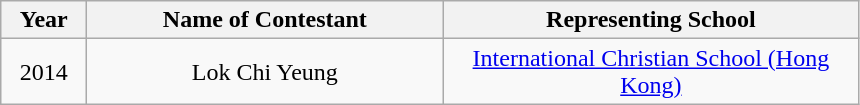<table class="wikitable" style="text-align:center;">
<tr>
<th width=50>Year</th>
<th width=230>Name of Contestant</th>
<th width=270>Representing School</th>
</tr>
<tr>
<td>2014</td>
<td>Lok Chi Yeung</td>
<td><a href='#'>International Christian School (Hong Kong)</a></td>
</tr>
</table>
